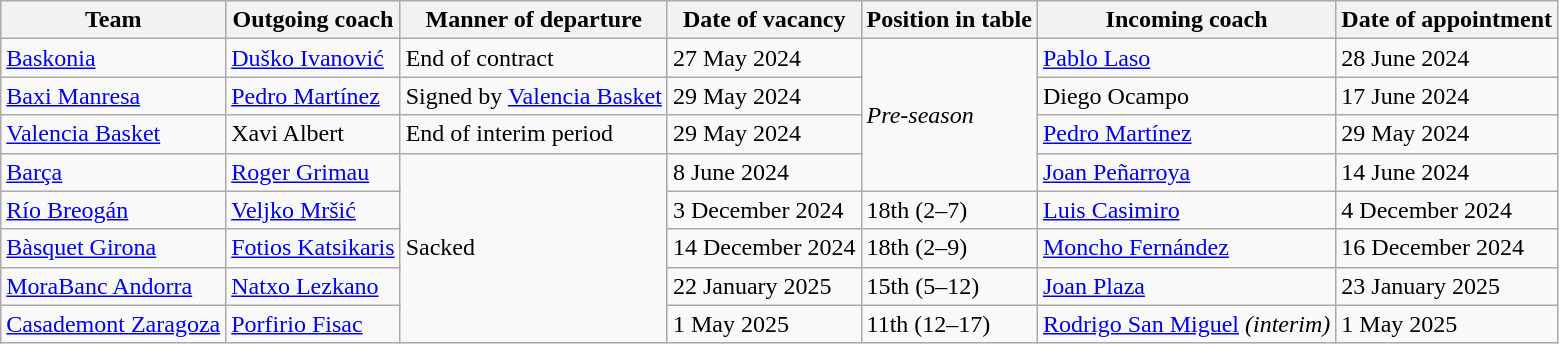<table class="wikitable sortable">
<tr>
<th>Team</th>
<th>Outgoing coach</th>
<th>Manner of departure</th>
<th>Date of vacancy</th>
<th>Position in table</th>
<th>Incoming coach</th>
<th>Date of appointment</th>
</tr>
<tr>
<td><a href='#'>Baskonia</a></td>
<td data-sort-value="Ivanović, Duško"> <a href='#'>Duško Ivanović</a></td>
<td>End of contract</td>
<td>27 May 2024</td>
<td rowspan="4"><em>Pre-season</em></td>
<td data-sort-value="Laso, Pablo"> <a href='#'>Pablo Laso</a></td>
<td>28 June 2024</td>
</tr>
<tr>
<td><a href='#'>Baxi Manresa</a></td>
<td data-sort-value="Martínez, Pedro"> <a href='#'>Pedro Martínez</a></td>
<td>Signed by <a href='#'>Valencia Basket</a></td>
<td>29 May 2024</td>
<td data-sort-value="Ocampo, Diego"> Diego Ocampo</td>
<td>17 June 2024</td>
</tr>
<tr>
<td><a href='#'>Valencia Basket</a></td>
<td data-sort-value="Albert, Xavi"> Xavi Albert</td>
<td>End of interim period</td>
<td>29 May 2024</td>
<td data-sort-value="Martínez, Pedro"> <a href='#'>Pedro Martínez</a></td>
<td>29 May 2024</td>
</tr>
<tr>
<td><a href='#'>Barça</a></td>
<td data-sort-value="Grimau, Roger"> <a href='#'>Roger Grimau</a></td>
<td rowspan="5">Sacked</td>
<td>8 June 2024</td>
<td data-sort-value="Peñarroya, Joan"> <a href='#'>Joan Peñarroya</a></td>
<td>14 June 2024</td>
</tr>
<tr>
<td><a href='#'>Río Breogán</a></td>
<td data-sort-value="Mršić, Veljko"> <a href='#'>Veljko Mršić</a></td>
<td>3 December 2024</td>
<td>18th (2–7)</td>
<td data-sort-value="Casimiro, Luis"> <a href='#'>Luis Casimiro</a></td>
<td>4 December 2024</td>
</tr>
<tr>
<td><a href='#'>Bàsquet Girona</a></td>
<td data-sort-value="Katsikaris, Fotios"> <a href='#'>Fotios Katsikaris</a></td>
<td>14 December 2024</td>
<td>18th (2–9)</td>
<td data-sort-value="Fernández, Moncho"> <a href='#'>Moncho Fernández</a></td>
<td>16 December 2024</td>
</tr>
<tr>
<td><a href='#'>MoraBanc Andorra</a></td>
<td data-sort-value="Lezkano, Natxo"> <a href='#'>Natxo Lezkano</a></td>
<td>22 January 2025</td>
<td>15th (5–12)</td>
<td data-sort-value="Plaza, Joan"> <a href='#'>Joan Plaza</a></td>
<td>23 January 2025</td>
</tr>
<tr>
<td><a href='#'>Casademont Zaragoza</a></td>
<td data-sort-value="Fisac, Porfirio"> <a href='#'>Porfirio Fisac</a></td>
<td>1 May 2025</td>
<td>11th (12–17)</td>
<td data-sort-value="San Miguel, Rodrigo"> <a href='#'>Rodrigo San Miguel</a> <em>(interim)</em></td>
<td>1 May 2025</td>
</tr>
</table>
